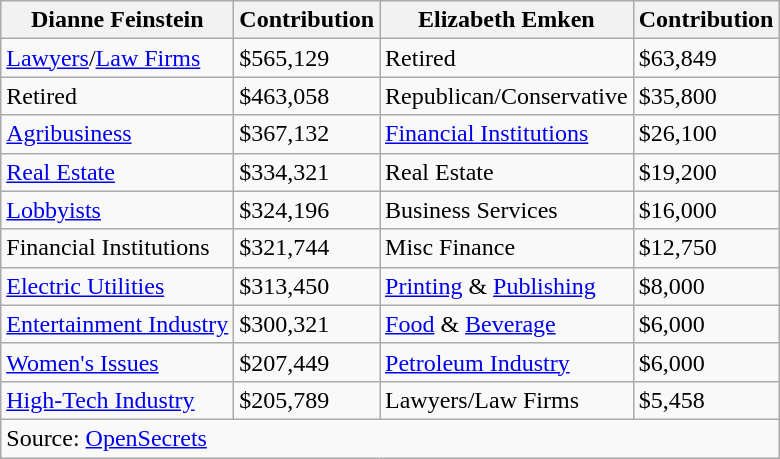<table class="wikitable sortable">
<tr>
<th>Dianne Feinstein</th>
<th>Contribution</th>
<th>Elizabeth Emken</th>
<th>Contribution</th>
</tr>
<tr>
<td><a href='#'>Lawyers</a>/<a href='#'>Law Firms</a></td>
<td>$565,129</td>
<td>Retired</td>
<td>$63,849</td>
</tr>
<tr>
<td>Retired</td>
<td>$463,058</td>
<td>Republican/Conservative</td>
<td>$35,800</td>
</tr>
<tr>
<td><a href='#'>Agribusiness</a></td>
<td>$367,132</td>
<td><a href='#'>Financial Institutions</a></td>
<td>$26,100</td>
</tr>
<tr>
<td><a href='#'>Real Estate</a></td>
<td>$334,321</td>
<td>Real Estate</td>
<td>$19,200</td>
</tr>
<tr>
<td><a href='#'>Lobbyists</a></td>
<td>$324,196</td>
<td>Business Services</td>
<td>$16,000</td>
</tr>
<tr>
<td>Financial Institutions</td>
<td>$321,744</td>
<td>Misc Finance</td>
<td>$12,750</td>
</tr>
<tr>
<td><a href='#'>Electric Utilities</a></td>
<td>$313,450</td>
<td><a href='#'>Printing</a> & <a href='#'>Publishing</a></td>
<td>$8,000</td>
</tr>
<tr>
<td><a href='#'>Entertainment Industry</a></td>
<td>$300,321</td>
<td><a href='#'>Food</a> & <a href='#'>Beverage</a></td>
<td>$6,000</td>
</tr>
<tr>
<td><a href='#'>Women's Issues</a></td>
<td>$207,449</td>
<td><a href='#'>Petroleum Industry</a></td>
<td>$6,000</td>
</tr>
<tr>
<td><a href='#'>High-Tech Industry</a></td>
<td>$205,789</td>
<td>Lawyers/Law Firms</td>
<td>$5,458</td>
</tr>
<tr>
<td colspan=5>Source: <a href='#'>OpenSecrets</a></td>
</tr>
</table>
